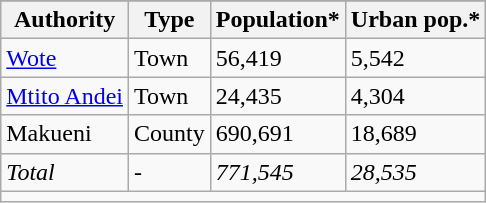<table class="wikitable">
<tr>
</tr>
<tr>
<th>Authority</th>
<th>Type</th>
<th>Population*</th>
<th>Urban pop.*</th>
</tr>
<tr>
<td><a href='#'>Wote</a></td>
<td>Town</td>
<td>56,419</td>
<td>5,542</td>
</tr>
<tr>
<td><a href='#'>Mtito Andei</a></td>
<td>Town</td>
<td>24,435</td>
<td>4,304</td>
</tr>
<tr>
<td>Makueni</td>
<td>County</td>
<td>690,691</td>
<td>18,689</td>
</tr>
<tr>
<td><em>Total</em></td>
<td>-</td>
<td><em>771,545</em></td>
<td><em>28,535</em></td>
</tr>
<tr>
<td colspan=5></td>
</tr>
</table>
